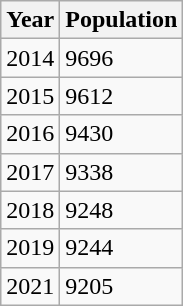<table class="wikitable">
<tr>
<th>Year</th>
<th>Population</th>
</tr>
<tr>
<td>2014</td>
<td>9696</td>
</tr>
<tr>
<td>2015</td>
<td>9612</td>
</tr>
<tr>
<td>2016</td>
<td>9430</td>
</tr>
<tr>
<td>2017</td>
<td>9338</td>
</tr>
<tr>
<td>2018</td>
<td>9248</td>
</tr>
<tr>
<td>2019</td>
<td>9244</td>
</tr>
<tr>
<td>2021</td>
<td>9205</td>
</tr>
</table>
